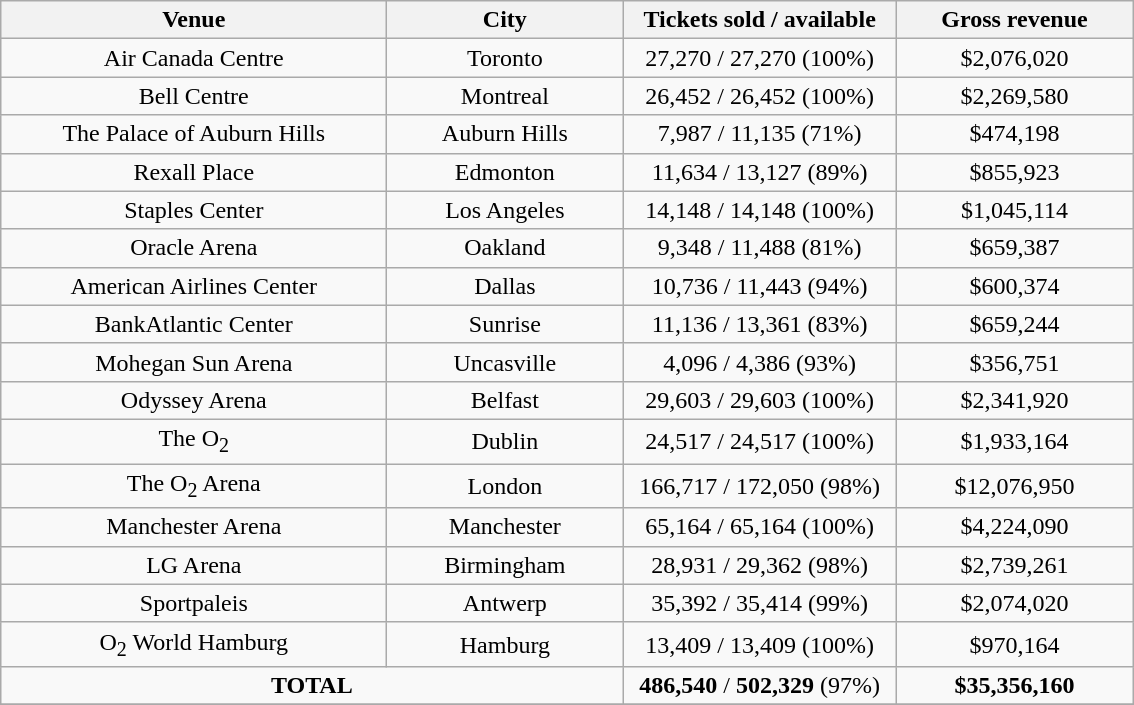<table class="wikitable" style="text-align:center">
<tr ">
<th style="width:250px;">Venue</th>
<th style="width:150px;">City</th>
<th style="width:175px;">Tickets sold / available</th>
<th style="width:150px;">Gross revenue</th>
</tr>
<tr>
<td>Air Canada Centre</td>
<td>Toronto</td>
<td>27,270 / 27,270 (100%)</td>
<td>$2,076,020</td>
</tr>
<tr>
<td>Bell Centre</td>
<td>Montreal</td>
<td>26,452 / 26,452 (100%)</td>
<td>$2,269,580</td>
</tr>
<tr>
<td>The Palace of Auburn Hills</td>
<td>Auburn Hills</td>
<td>7,987 / 11,135 (71%)</td>
<td>$474,198</td>
</tr>
<tr>
<td>Rexall Place</td>
<td>Edmonton</td>
<td>11,634 / 13,127 (89%)</td>
<td>$855,923</td>
</tr>
<tr>
<td>Staples Center</td>
<td>Los Angeles</td>
<td>14,148 / 14,148 (100%)</td>
<td>$1,045,114</td>
</tr>
<tr>
<td>Oracle Arena</td>
<td>Oakland</td>
<td>9,348 / 11,488 (81%)</td>
<td>$659,387</td>
</tr>
<tr>
<td>American Airlines Center</td>
<td>Dallas</td>
<td>10,736 / 11,443 (94%)</td>
<td>$600,374</td>
</tr>
<tr>
<td>BankAtlantic Center</td>
<td>Sunrise</td>
<td>11,136 / 13,361 (83%)</td>
<td>$659,244</td>
</tr>
<tr>
<td>Mohegan Sun Arena</td>
<td>Uncasville</td>
<td>4,096 / 4,386 (93%)</td>
<td>$356,751</td>
</tr>
<tr>
<td>Odyssey Arena</td>
<td>Belfast</td>
<td>29,603 / 29,603 (100%)</td>
<td>$2,341,920</td>
</tr>
<tr>
<td>The O<sub>2</sub></td>
<td>Dublin</td>
<td>24,517 / 24,517 (100%)</td>
<td>$1,933,164</td>
</tr>
<tr>
<td>The O<sub>2</sub> Arena</td>
<td>London</td>
<td>166,717 / 172,050 (98%)</td>
<td>$12,076,950</td>
</tr>
<tr>
<td>Manchester Arena</td>
<td>Manchester</td>
<td>65,164 / 65,164 (100%)</td>
<td>$4,224,090</td>
</tr>
<tr>
<td>LG Arena</td>
<td>Birmingham</td>
<td>28,931 / 29,362 (98%)</td>
<td>$2,739,261</td>
</tr>
<tr>
<td>Sportpaleis</td>
<td>Antwerp</td>
<td>35,392 / 35,414 (99%)</td>
<td>$2,074,020</td>
</tr>
<tr>
<td>O<sub>2</sub> World Hamburg</td>
<td>Hamburg</td>
<td>13,409 / 13,409 (100%)</td>
<td>$970,164</td>
</tr>
<tr>
<td colspan="2"><strong>TOTAL</strong></td>
<td><strong>486,540</strong> / <strong>502,329</strong> (97%)</td>
<td><strong>$35,356,160</strong></td>
</tr>
<tr>
</tr>
</table>
